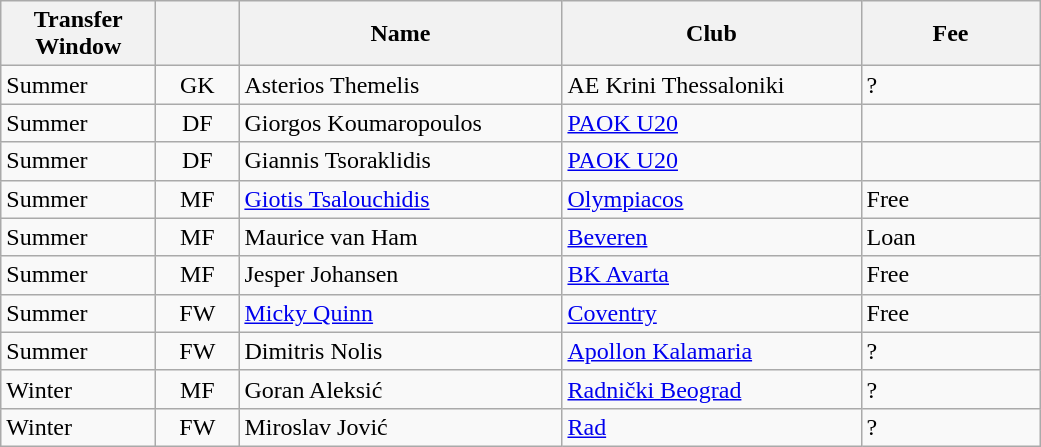<table class="wikitable plainrowheaders">
<tr>
<th scope="col" style="width:6em;">Transfer Window</th>
<th scope="col" style="width:3em;"></th>
<th scope="col" style="width:13em;">Name</th>
<th scope="col" style="width:12em;">Club</th>
<th scope="col" style="width:7em;">Fee</th>
</tr>
<tr>
<td>Summer</td>
<td align="center">GK</td>
<td> Asterios Themelis</td>
<td> AE Krini Thessaloniki</td>
<td>?</td>
</tr>
<tr>
<td>Summer</td>
<td align="center">DF</td>
<td> Giorgos Koumaropoulos</td>
<td> <a href='#'>PAOK U20</a></td>
<td></td>
</tr>
<tr>
<td>Summer</td>
<td align="center">DF</td>
<td> Giannis Tsoraklidis</td>
<td> <a href='#'>PAOK U20</a></td>
<td></td>
</tr>
<tr>
<td>Summer</td>
<td align="center">MF</td>
<td> <a href='#'>Giotis Tsalouchidis</a></td>
<td> <a href='#'>Olympiacos</a></td>
<td>Free</td>
</tr>
<tr>
<td>Summer</td>
<td align="center">MF</td>
<td> Maurice van Ham</td>
<td> <a href='#'>Beveren</a></td>
<td>Loan</td>
</tr>
<tr>
<td>Summer</td>
<td align="center">MF</td>
<td> Jesper Johansen</td>
<td> <a href='#'>BK Avarta</a></td>
<td>Free</td>
</tr>
<tr>
<td>Summer</td>
<td align="center">FW</td>
<td> <a href='#'>Micky Quinn</a></td>
<td> <a href='#'>Coventry</a></td>
<td>Free</td>
</tr>
<tr>
<td>Summer</td>
<td align="center">FW</td>
<td> Dimitris Nolis</td>
<td> <a href='#'>Apollon Kalamaria</a></td>
<td>?</td>
</tr>
<tr>
<td>Winter</td>
<td align="center">MF</td>
<td> Goran Aleksić</td>
<td> <a href='#'>Radnički Beograd</a></td>
<td>?</td>
</tr>
<tr>
<td>Winter</td>
<td align="center">FW</td>
<td> Miroslav Jović</td>
<td> <a href='#'>Rad</a></td>
<td>?</td>
</tr>
</table>
